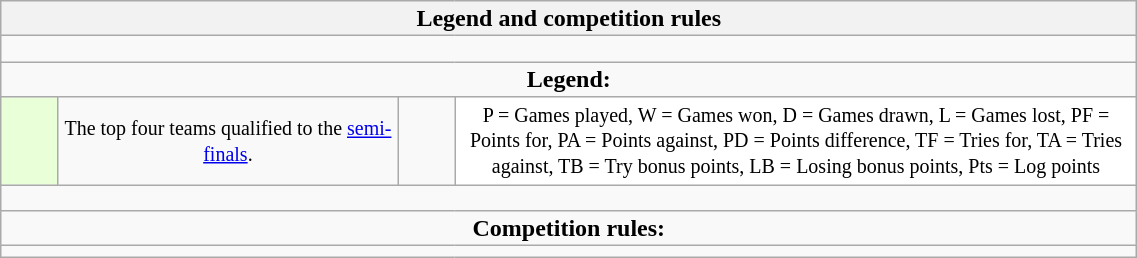<table class="wikitable collapsible collapsed" style="text-align:center; line-height:100%; font-size:100%; width:60%;">
<tr>
<th colspan="4" style="border:0px">Legend and competition rules</th>
</tr>
<tr>
<td colspan="4" style="height:10px"></td>
</tr>
<tr>
<td colspan="4" style="border:0px"><strong>Legend:</strong></td>
</tr>
<tr>
<td style="height:10px; width:5%; background:#E8FFD8;"></td>
<td style="width:30%;"><small>The top four teams qualified to the <a href='#'>semi-finals</a>.</small></td>
<td style="width:5%;"></td>
<td style="width:60%; background:#FFFFFF;"><small>P = Games played, W = Games won, D = Games drawn, L = Games lost, PF = Points for, PA = Points against, PD = Points difference, TF = Tries for, TA = Tries against, TB = Try bonus points, LB = Losing bonus points, Pts = Log points</small></td>
</tr>
<tr>
<td colspan="4" style="height:10px"></td>
</tr>
<tr>
<td colspan="4" style="border:0px"><strong>Competition rules:</strong></td>
</tr>
<tr>
<td colspan="4"></td>
</tr>
</table>
